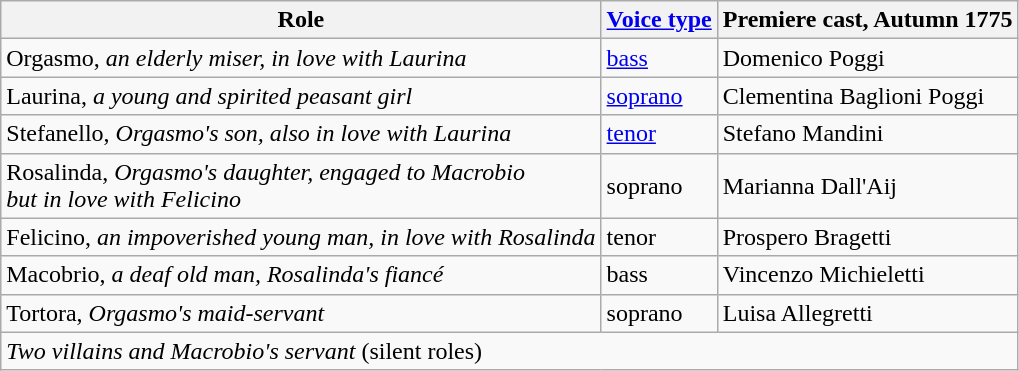<table class="wikitable">
<tr>
<th>Role</th>
<th><a href='#'>Voice type</a></th>
<th>Premiere cast, Autumn 1775</th>
</tr>
<tr>
<td>Orgasmo, <em>an elderly miser, in love with Laurina</em></td>
<td><a href='#'>bass</a></td>
<td>Domenico Poggi</td>
</tr>
<tr>
<td>Laurina, <em>a young and spirited peasant girl</em></td>
<td><a href='#'>soprano</a></td>
<td>Clementina Baglioni Poggi</td>
</tr>
<tr>
<td>Stefanello, <em>Orgasmo's son, also in love with Laurina</em></td>
<td><a href='#'>tenor</a></td>
<td>Stefano Mandini</td>
</tr>
<tr>
<td>Rosalinda, <em>Orgasmo's daughter, engaged to Macrobio<br>but in love with Felicino</em></td>
<td>soprano</td>
<td>Marianna Dall'Aij</td>
</tr>
<tr>
<td>Felicino, <em>an impoverished young man, in love with Rosalinda</em></td>
<td>tenor</td>
<td>Prospero Bragetti</td>
</tr>
<tr>
<td>Macobrio, <em>a deaf old man, Rosalinda's fiancé</em></td>
<td>bass</td>
<td>Vincenzo Michieletti</td>
</tr>
<tr>
<td>Tortora, <em>Orgasmo's maid-servant</em></td>
<td>soprano</td>
<td>Luisa Allegretti</td>
</tr>
<tr>
<td colspan="3"><em>Two villains and Macrobio's servant</em> (silent roles)</td>
</tr>
</table>
